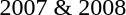<table table width=100%>
<tr>
<td width="20%" valign="top"><br>2007 & 2008<br></td>
</tr>
</table>
